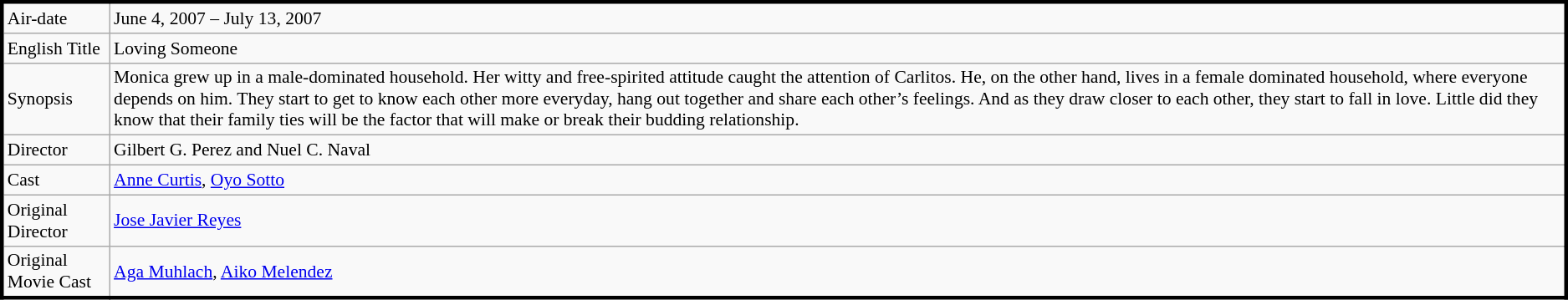<table class="wikitable" style="border:#000 solid; font-size:90%;">
<tr>
<td>Air-date</td>
<td>June 4, 2007 – July 13, 2007</td>
</tr>
<tr>
<td>English Title</td>
<td>Loving Someone</td>
</tr>
<tr>
<td>Synopsis</td>
<td>Monica grew up in a male-dominated household. Her witty and free-spirited attitude caught the attention of Carlitos. He, on the other hand, lives in a female dominated household, where everyone depends on him. They start to get to know each other more everyday, hang out together and share each other’s feelings. And as they draw closer to each other, they start to fall in love. Little did they know that their family ties will be the factor that will make or break their budding relationship.</td>
</tr>
<tr>
<td>Director</td>
<td>Gilbert G. Perez and Nuel C. Naval</td>
</tr>
<tr>
<td>Cast</td>
<td><a href='#'>Anne Curtis</a>, <a href='#'>Oyo Sotto</a></td>
</tr>
<tr>
<td>Original Director</td>
<td><a href='#'>Jose Javier Reyes</a></td>
</tr>
<tr>
<td>Original Movie Cast</td>
<td><a href='#'>Aga Muhlach</a>, <a href='#'>Aiko Melendez</a></td>
</tr>
</table>
